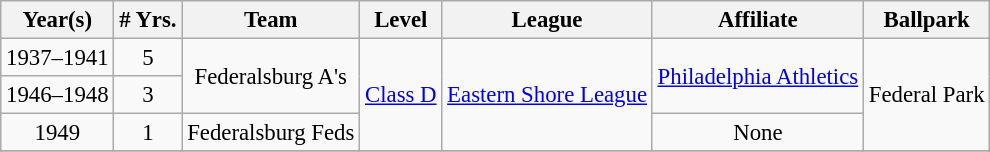<table class="wikitable" style="text-align:center; font-size: 95%;">
<tr>
<th>Year(s)</th>
<th># Yrs.</th>
<th>Team</th>
<th>Level</th>
<th>League</th>
<th>Affiliate</th>
<th>Ballpark</th>
</tr>
<tr>
<td>1937–1941</td>
<td>5</td>
<td rowspan=2>Federalsburg A's</td>
<td rowspan=3><a href='#'>Class D</a></td>
<td rowspan=3><a href='#'>Eastern Shore League</a></td>
<td rowspan=2><a href='#'>Philadelphia Athletics</a></td>
<td rowspan=3>Federal Park</td>
</tr>
<tr>
<td>1946–1948</td>
<td>3</td>
</tr>
<tr>
<td>1949</td>
<td>1</td>
<td>Federalsburg Feds</td>
<td>None</td>
</tr>
<tr>
</tr>
</table>
